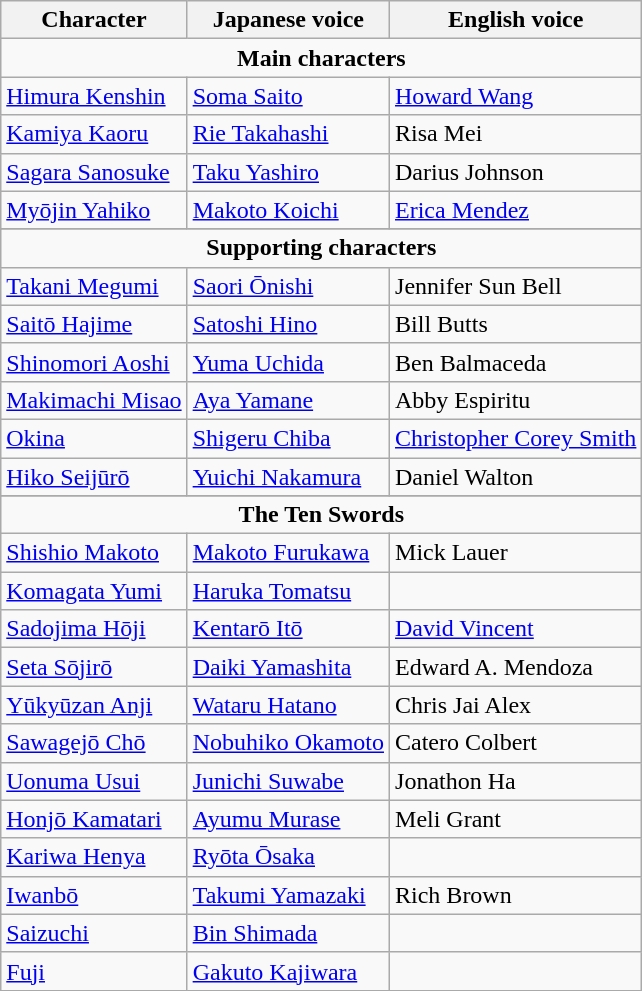<table class="wikitable">
<tr>
<th>Character</th>
<th>Japanese voice</th>
<th>English voice</th>
</tr>
<tr>
<td colspan="3" scope="row" align="center"><strong>Main characters</strong></td>
</tr>
<tr>
<td><a href='#'>Himura Kenshin</a></td>
<td><a href='#'>Soma Saito</a></td>
<td><a href='#'>Howard Wang</a></td>
</tr>
<tr>
<td><a href='#'>Kamiya Kaoru</a></td>
<td><a href='#'>Rie Takahashi</a></td>
<td>Risa Mei</td>
</tr>
<tr>
<td><a href='#'>Sagara Sanosuke</a></td>
<td><a href='#'>Taku Yashiro</a></td>
<td>Darius Johnson</td>
</tr>
<tr>
<td><a href='#'>Myōjin Yahiko</a></td>
<td><a href='#'>Makoto Koichi</a></td>
<td><a href='#'>Erica Mendez</a></td>
</tr>
<tr>
</tr>
<tr>
<td colspan="3" scope="row" align="center"><strong>Supporting characters</strong></td>
</tr>
<tr>
<td><a href='#'>Takani Megumi</a></td>
<td><a href='#'>Saori Ōnishi</a></td>
<td>Jennifer Sun Bell</td>
</tr>
<tr>
<td><a href='#'>Saitō Hajime</a></td>
<td><a href='#'>Satoshi Hino</a></td>
<td>Bill Butts</td>
</tr>
<tr>
<td><a href='#'>Shinomori Aoshi</a></td>
<td><a href='#'>Yuma Uchida</a></td>
<td>Ben Balmaceda</td>
</tr>
<tr>
<td><a href='#'>Makimachi Misao</a></td>
<td><a href='#'>Aya Yamane</a></td>
<td>Abby Espiritu</td>
</tr>
<tr>
<td><a href='#'>Okina</a></td>
<td><a href='#'>Shigeru Chiba</a></td>
<td><a href='#'>Christopher Corey Smith</a></td>
</tr>
<tr>
<td><a href='#'>Hiko Seijūrō</a></td>
<td><a href='#'>Yuichi Nakamura</a></td>
<td>Daniel Walton</td>
</tr>
<tr>
</tr>
<tr>
<td colspan="3" scope="row" align="center"><strong>The Ten Swords</strong></td>
</tr>
<tr>
<td><a href='#'>Shishio Makoto</a></td>
<td><a href='#'>Makoto Furukawa</a></td>
<td>Mick Lauer</td>
</tr>
<tr>
<td><a href='#'>Komagata Yumi</a></td>
<td><a href='#'>Haruka Tomatsu</a></td>
<td></td>
</tr>
<tr>
<td><a href='#'>Sadojima Hōji</a></td>
<td><a href='#'>Kentarō Itō</a></td>
<td><a href='#'>David Vincent</a></td>
</tr>
<tr>
<td><a href='#'>Seta Sōjirō</a></td>
<td><a href='#'>Daiki Yamashita</a></td>
<td>Edward A. Mendoza</td>
</tr>
<tr>
<td><a href='#'>Yūkyūzan Anji</a></td>
<td><a href='#'>Wataru Hatano</a></td>
<td>Chris Jai Alex</td>
</tr>
<tr>
<td><a href='#'>Sawagejō Chō</a></td>
<td><a href='#'>Nobuhiko Okamoto</a></td>
<td>Catero Colbert</td>
</tr>
<tr>
<td><a href='#'>Uonuma Usui</a></td>
<td><a href='#'>Junichi Suwabe</a></td>
<td>Jonathon Ha</td>
</tr>
<tr>
<td><a href='#'>Honjō Kamatari</a></td>
<td><a href='#'>Ayumu Murase</a></td>
<td>Meli Grant</td>
</tr>
<tr>
<td><a href='#'>Kariwa Henya</a></td>
<td><a href='#'>Ryōta Ōsaka</a></td>
<td></td>
</tr>
<tr>
<td><a href='#'>Iwanbō</a></td>
<td><a href='#'>Takumi Yamazaki</a></td>
<td>Rich Brown</td>
</tr>
<tr>
<td><a href='#'>Saizuchi</a></td>
<td><a href='#'>Bin Shimada</a></td>
<td></td>
</tr>
<tr>
<td><a href='#'>Fuji</a></td>
<td><a href='#'>Gakuto Kajiwara</a></td>
<td></td>
</tr>
<tr>
</tr>
</table>
